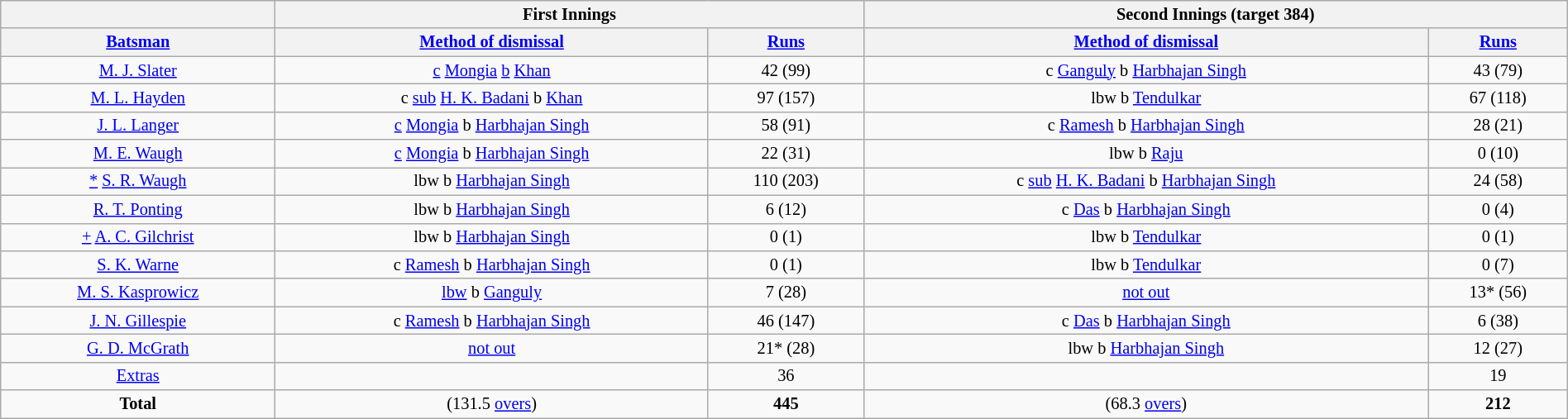<table border="1" cellpadding="1" cellspacing="0" style="font-size: 85%; border: grey solid 1px; border-collapse: collapse; text-align: center; width: 100%;" class=wikitable>
<tr>
<th colspan="1"></th>
<th colspan="2">First Innings</th>
<th colspan="2">Second Innings (target 384)</th>
</tr>
<tr>
<th><a href='#'>Batsman</a></th>
<th><a href='#'>Method of dismissal</a></th>
<th><a href='#'>Runs</a></th>
<th><a href='#'>Method of dismissal</a></th>
<th><a href='#'>Runs</a></th>
</tr>
<tr>
<td><a href='#'>M. J. Slater</a></td>
<td><a href='#'>c</a> <a href='#'>Mongia</a> <a href='#'>b</a> <a href='#'>Khan</a></td>
<td>42 (99)</td>
<td>c <a href='#'>Ganguly</a> b <a href='#'>Harbhajan Singh</a></td>
<td>43 (79)</td>
</tr>
<tr>
<td><a href='#'>M. L. Hayden</a></td>
<td>c <a href='#'>sub</a> <a href='#'>H. K. Badani</a> b <a href='#'>Khan</a></td>
<td>97 (157)</td>
<td>lbw b <a href='#'>Tendulkar</a></td>
<td>67 (118)</td>
</tr>
<tr>
<td><a href='#'>J. L. Langer</a></td>
<td><a href='#'>c</a> <a href='#'>Mongia</a> b <a href='#'>Harbhajan Singh</a></td>
<td>58 (91)</td>
<td>c <a href='#'>Ramesh</a> b <a href='#'>Harbhajan Singh</a></td>
<td>28 (21)</td>
</tr>
<tr>
<td><a href='#'>M. E. Waugh</a></td>
<td><a href='#'>c</a> <a href='#'>Mongia</a> b <a href='#'>Harbhajan Singh</a></td>
<td>22 (31)</td>
<td>lbw b <a href='#'>Raju</a></td>
<td>0 (10)</td>
</tr>
<tr>
<td><a href='#'>*</a> <a href='#'>S. R. Waugh</a></td>
<td>lbw b <a href='#'>Harbhajan Singh</a></td>
<td>110 (203)</td>
<td>c <a href='#'>sub</a> <a href='#'>H. K. Badani</a> b <a href='#'>Harbhajan Singh</a></td>
<td>24 (58)</td>
</tr>
<tr>
<td><a href='#'>R. T. Ponting</a></td>
<td>lbw b <a href='#'>Harbhajan Singh</a></td>
<td>6 (12)</td>
<td>c <a href='#'>Das</a> b <a href='#'>Harbhajan Singh</a></td>
<td>0 (4)</td>
</tr>
<tr>
<td><a href='#'>+</a> <a href='#'>A. C. Gilchrist</a></td>
<td>lbw b <a href='#'>Harbhajan Singh</a></td>
<td>0 (1)</td>
<td>lbw b <a href='#'>Tendulkar</a></td>
<td>0 (1)</td>
</tr>
<tr>
<td><a href='#'>S. K. Warne</a></td>
<td>c <a href='#'>Ramesh</a> b <a href='#'>Harbhajan Singh</a></td>
<td>0 (1)</td>
<td>lbw b <a href='#'>Tendulkar</a></td>
<td>0 (7)</td>
</tr>
<tr>
<td><a href='#'>M. S. Kasprowicz</a></td>
<td><a href='#'>lbw</a> b <a href='#'>Ganguly</a></td>
<td>7 (28)</td>
<td><a href='#'>not out</a></td>
<td>13* (56)</td>
</tr>
<tr>
<td><a href='#'>J. N. Gillespie</a></td>
<td>c <a href='#'>Ramesh</a> b <a href='#'>Harbhajan Singh</a></td>
<td>46 (147)</td>
<td>c <a href='#'>Das</a> b <a href='#'>Harbhajan Singh</a></td>
<td>6 (38)</td>
</tr>
<tr>
<td><a href='#'>G. D. McGrath</a></td>
<td><a href='#'>not out</a></td>
<td>21* (28)</td>
<td>lbw b <a href='#'>Harbhajan Singh</a></td>
<td>12 (27)</td>
</tr>
<tr>
<td><a href='#'>Extras</a></td>
<td></td>
<td>36</td>
<td></td>
<td>19</td>
</tr>
<tr>
<td><strong>Total</strong></td>
<td>(131.5 <a href='#'>overs</a>)</td>
<td><strong>445</strong></td>
<td>(68.3 <a href='#'>overs</a>)</td>
<td><strong>212</strong></td>
</tr>
</table>
